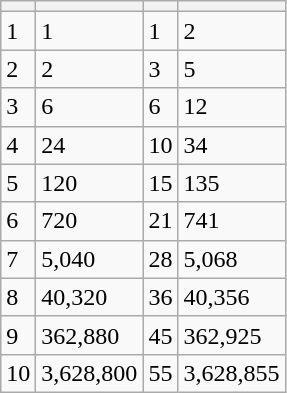<table class="wikitable">
<tr>
<th></th>
<th></th>
<th></th>
<th></th>
</tr>
<tr>
<td>1</td>
<td>1</td>
<td>1</td>
<td>2</td>
</tr>
<tr>
<td>2</td>
<td>2</td>
<td>3</td>
<td>5</td>
</tr>
<tr>
<td>3</td>
<td>6</td>
<td>6</td>
<td>12</td>
</tr>
<tr>
<td>4</td>
<td>24</td>
<td>10</td>
<td>34</td>
</tr>
<tr>
<td>5</td>
<td>120</td>
<td>15</td>
<td>135</td>
</tr>
<tr>
<td>6</td>
<td>720</td>
<td>21</td>
<td>741</td>
</tr>
<tr>
<td>7</td>
<td>5,040</td>
<td>28</td>
<td>5,068</td>
</tr>
<tr>
<td>8</td>
<td>40,320</td>
<td>36</td>
<td>40,356</td>
</tr>
<tr>
<td>9</td>
<td>362,880</td>
<td>45</td>
<td>362,925</td>
</tr>
<tr>
<td>10</td>
<td>3,628,800</td>
<td>55</td>
<td>3,628,855</td>
</tr>
</table>
